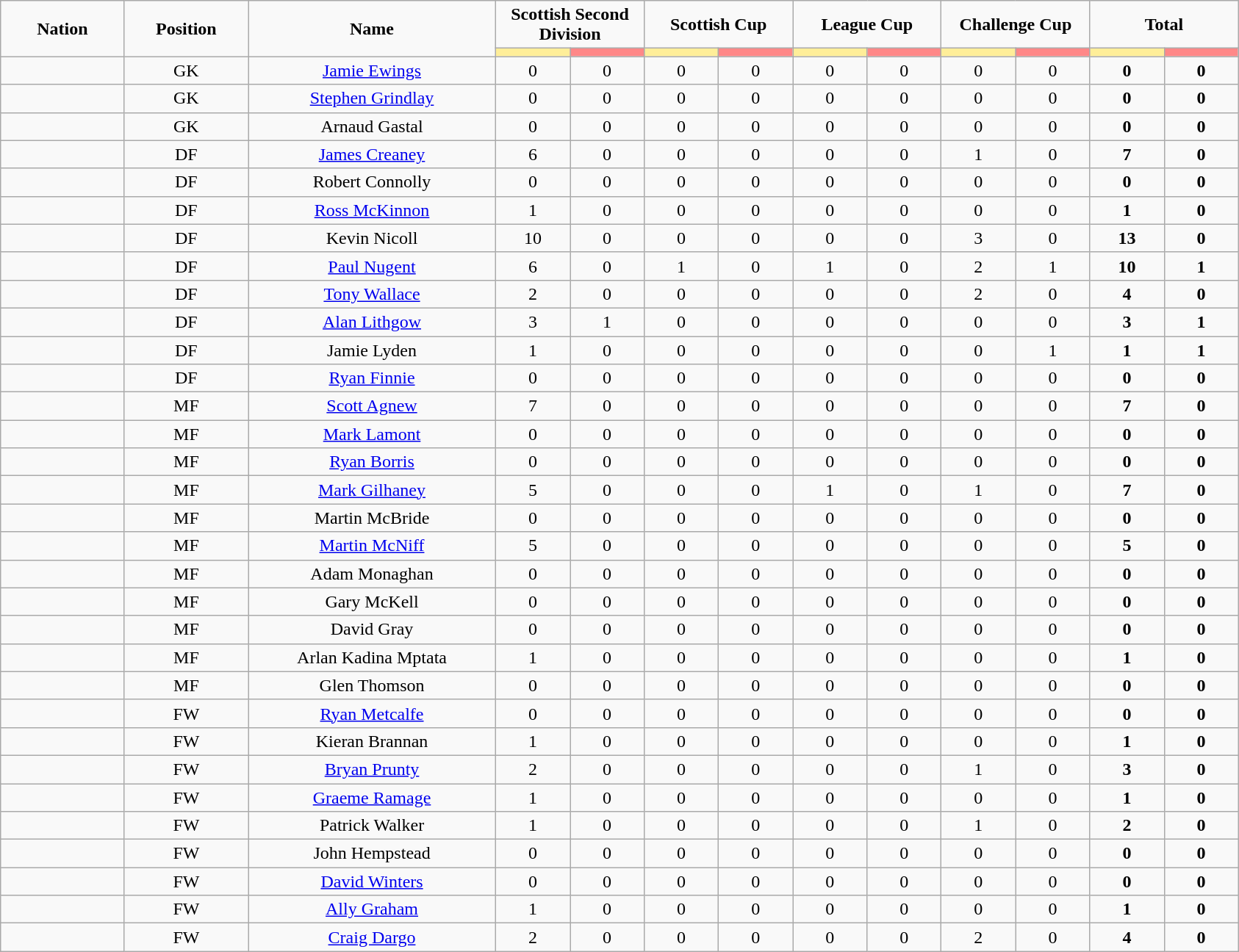<table class="wikitable" style="text-align:center;">
<tr style="text-align:center;">
<td rowspan="2"  style="width:10%; "><strong>Nation</strong></td>
<td rowspan="2"  style="width:10%; "><strong>Position</strong></td>
<td rowspan="2"  style="width:20%; "><strong>Name</strong></td>
<td colspan="2"><strong>Scottish Second Division</strong></td>
<td colspan="2"><strong>Scottish Cup</strong></td>
<td colspan="2"><strong>League Cup</strong></td>
<td colspan="2"><strong>Challenge Cup</strong></td>
<td colspan="2"><strong>Total </strong></td>
</tr>
<tr>
<th style="width:60px; background:#fe9;"></th>
<th style="width:60px; background:#ff8888;"></th>
<th style="width:60px; background:#fe9;"></th>
<th style="width:60px; background:#ff8888;"></th>
<th style="width:60px; background:#fe9;"></th>
<th style="width:60px; background:#ff8888;"></th>
<th style="width:60px; background:#fe9;"></th>
<th style="width:60px; background:#ff8888;"></th>
<th style="width:60px; background:#fe9;"></th>
<th style="width:60px; background:#ff8888;"></th>
</tr>
<tr>
<td></td>
<td>GK</td>
<td><a href='#'>Jamie Ewings</a></td>
<td>0</td>
<td>0</td>
<td>0</td>
<td>0</td>
<td>0</td>
<td>0</td>
<td>0</td>
<td>0</td>
<td><strong>0</strong></td>
<td><strong>0</strong></td>
</tr>
<tr>
<td></td>
<td>GK</td>
<td><a href='#'>Stephen Grindlay</a></td>
<td>0</td>
<td>0</td>
<td>0</td>
<td>0</td>
<td>0</td>
<td>0</td>
<td>0</td>
<td>0</td>
<td><strong>0</strong></td>
<td><strong>0</strong></td>
</tr>
<tr>
<td></td>
<td>GK</td>
<td>Arnaud Gastal</td>
<td>0</td>
<td>0</td>
<td>0</td>
<td>0</td>
<td>0</td>
<td>0</td>
<td>0</td>
<td>0</td>
<td><strong>0</strong></td>
<td><strong>0</strong></td>
</tr>
<tr>
<td></td>
<td>DF</td>
<td><a href='#'>James Creaney</a></td>
<td>6</td>
<td>0</td>
<td>0</td>
<td>0</td>
<td>0</td>
<td>0</td>
<td>1</td>
<td>0</td>
<td><strong>7</strong></td>
<td><strong>0</strong></td>
</tr>
<tr>
<td></td>
<td>DF</td>
<td>Robert Connolly</td>
<td>0</td>
<td>0</td>
<td>0</td>
<td>0</td>
<td>0</td>
<td>0</td>
<td>0</td>
<td>0</td>
<td><strong>0</strong></td>
<td><strong>0</strong></td>
</tr>
<tr>
<td></td>
<td>DF</td>
<td><a href='#'>Ross McKinnon</a></td>
<td>1</td>
<td>0</td>
<td>0</td>
<td>0</td>
<td>0</td>
<td>0</td>
<td>0</td>
<td>0</td>
<td><strong>1</strong></td>
<td><strong>0</strong></td>
</tr>
<tr>
<td></td>
<td>DF</td>
<td>Kevin Nicoll</td>
<td>10</td>
<td>0</td>
<td>0</td>
<td>0</td>
<td>0</td>
<td>0</td>
<td>3</td>
<td>0</td>
<td><strong>13</strong></td>
<td><strong>0</strong></td>
</tr>
<tr>
<td></td>
<td>DF</td>
<td><a href='#'>Paul Nugent</a></td>
<td>6</td>
<td>0</td>
<td>1</td>
<td>0</td>
<td>1</td>
<td>0</td>
<td>2</td>
<td>1</td>
<td><strong>10</strong></td>
<td><strong>1</strong></td>
</tr>
<tr>
<td></td>
<td>DF</td>
<td><a href='#'>Tony Wallace</a></td>
<td>2</td>
<td>0</td>
<td>0</td>
<td>0</td>
<td>0</td>
<td>0</td>
<td>2</td>
<td>0</td>
<td><strong>4</strong></td>
<td><strong>0</strong></td>
</tr>
<tr>
<td></td>
<td>DF</td>
<td><a href='#'>Alan Lithgow</a></td>
<td>3</td>
<td>1</td>
<td>0</td>
<td>0</td>
<td>0</td>
<td>0</td>
<td>0</td>
<td>0</td>
<td><strong>3</strong></td>
<td><strong>1</strong></td>
</tr>
<tr>
<td></td>
<td>DF</td>
<td>Jamie Lyden</td>
<td>1</td>
<td>0</td>
<td>0</td>
<td>0</td>
<td>0</td>
<td>0</td>
<td>0</td>
<td>1</td>
<td><strong>1</strong></td>
<td><strong>1</strong></td>
</tr>
<tr>
<td></td>
<td>DF</td>
<td><a href='#'>Ryan Finnie</a></td>
<td>0</td>
<td>0</td>
<td>0</td>
<td>0</td>
<td>0</td>
<td>0</td>
<td>0</td>
<td>0</td>
<td><strong>0</strong></td>
<td><strong>0</strong></td>
</tr>
<tr>
<td></td>
<td>MF</td>
<td><a href='#'>Scott Agnew</a></td>
<td>7</td>
<td>0</td>
<td>0</td>
<td>0</td>
<td>0</td>
<td>0</td>
<td>0</td>
<td>0</td>
<td><strong>7</strong></td>
<td><strong>0</strong></td>
</tr>
<tr>
<td></td>
<td>MF</td>
<td><a href='#'>Mark Lamont</a></td>
<td>0</td>
<td>0</td>
<td>0</td>
<td>0</td>
<td>0</td>
<td>0</td>
<td>0</td>
<td>0</td>
<td><strong>0</strong></td>
<td><strong>0</strong></td>
</tr>
<tr>
<td></td>
<td>MF</td>
<td><a href='#'>Ryan Borris</a></td>
<td>0</td>
<td>0</td>
<td>0</td>
<td>0</td>
<td>0</td>
<td>0</td>
<td>0</td>
<td>0</td>
<td><strong>0</strong></td>
<td><strong>0</strong></td>
</tr>
<tr>
<td></td>
<td>MF</td>
<td><a href='#'>Mark Gilhaney</a></td>
<td>5</td>
<td>0</td>
<td>0</td>
<td>0</td>
<td>1</td>
<td>0</td>
<td>1</td>
<td>0</td>
<td><strong>7</strong></td>
<td><strong>0</strong></td>
</tr>
<tr>
<td></td>
<td>MF</td>
<td>Martin McBride</td>
<td>0</td>
<td>0</td>
<td>0</td>
<td>0</td>
<td>0</td>
<td>0</td>
<td>0</td>
<td>0</td>
<td><strong>0</strong></td>
<td><strong>0</strong></td>
</tr>
<tr>
<td></td>
<td>MF</td>
<td><a href='#'>Martin McNiff</a></td>
<td>5</td>
<td>0</td>
<td>0</td>
<td>0</td>
<td>0</td>
<td>0</td>
<td>0</td>
<td>0</td>
<td><strong>5</strong></td>
<td><strong>0</strong></td>
</tr>
<tr>
<td></td>
<td>MF</td>
<td>Adam Monaghan</td>
<td>0</td>
<td>0</td>
<td>0</td>
<td>0</td>
<td>0</td>
<td>0</td>
<td>0</td>
<td>0</td>
<td><strong>0</strong></td>
<td><strong>0</strong></td>
</tr>
<tr>
<td></td>
<td>MF</td>
<td>Gary McKell</td>
<td>0</td>
<td>0</td>
<td>0</td>
<td>0</td>
<td>0</td>
<td>0</td>
<td>0</td>
<td>0</td>
<td><strong>0</strong></td>
<td><strong>0</strong></td>
</tr>
<tr>
<td></td>
<td>MF</td>
<td>David Gray</td>
<td>0</td>
<td>0</td>
<td>0</td>
<td>0</td>
<td>0</td>
<td>0</td>
<td>0</td>
<td>0</td>
<td><strong>0</strong></td>
<td><strong>0</strong></td>
</tr>
<tr>
<td></td>
<td>MF</td>
<td>Arlan Kadina Mptata</td>
<td>1</td>
<td>0</td>
<td>0</td>
<td>0</td>
<td>0</td>
<td>0</td>
<td>0</td>
<td>0</td>
<td><strong>1</strong></td>
<td><strong>0</strong></td>
</tr>
<tr>
<td></td>
<td>MF</td>
<td>Glen Thomson</td>
<td>0</td>
<td>0</td>
<td>0</td>
<td>0</td>
<td>0</td>
<td>0</td>
<td>0</td>
<td>0</td>
<td><strong>0</strong></td>
<td><strong>0</strong></td>
</tr>
<tr>
<td></td>
<td>FW</td>
<td><a href='#'>Ryan Metcalfe</a></td>
<td>0</td>
<td>0</td>
<td>0</td>
<td>0</td>
<td>0</td>
<td>0</td>
<td>0</td>
<td>0</td>
<td><strong>0</strong></td>
<td><strong>0</strong></td>
</tr>
<tr>
<td></td>
<td>FW</td>
<td>Kieran Brannan</td>
<td>1</td>
<td>0</td>
<td>0</td>
<td>0</td>
<td>0</td>
<td>0</td>
<td>0</td>
<td>0</td>
<td><strong>1</strong></td>
<td><strong>0</strong></td>
</tr>
<tr>
<td></td>
<td>FW</td>
<td><a href='#'>Bryan Prunty</a></td>
<td>2</td>
<td>0</td>
<td>0</td>
<td>0</td>
<td>0</td>
<td>0</td>
<td>1</td>
<td>0</td>
<td><strong>3</strong></td>
<td><strong>0</strong></td>
</tr>
<tr>
<td></td>
<td>FW</td>
<td><a href='#'>Graeme Ramage</a></td>
<td>1</td>
<td>0</td>
<td>0</td>
<td>0</td>
<td>0</td>
<td>0</td>
<td>0</td>
<td>0</td>
<td><strong>1</strong></td>
<td><strong>0</strong></td>
</tr>
<tr>
<td></td>
<td>FW</td>
<td>Patrick Walker</td>
<td>1</td>
<td>0</td>
<td>0</td>
<td>0</td>
<td>0</td>
<td>0</td>
<td>1</td>
<td>0</td>
<td><strong>2</strong></td>
<td><strong>0</strong></td>
</tr>
<tr>
<td></td>
<td>FW</td>
<td>John Hempstead</td>
<td>0</td>
<td>0</td>
<td>0</td>
<td>0</td>
<td>0</td>
<td>0</td>
<td>0</td>
<td>0</td>
<td><strong>0</strong></td>
<td><strong>0</strong></td>
</tr>
<tr>
<td></td>
<td>FW</td>
<td><a href='#'>David Winters</a></td>
<td>0</td>
<td>0</td>
<td>0</td>
<td>0</td>
<td>0</td>
<td>0</td>
<td>0</td>
<td>0</td>
<td><strong>0</strong></td>
<td><strong>0</strong></td>
</tr>
<tr>
<td></td>
<td>FW</td>
<td><a href='#'>Ally Graham</a></td>
<td>1</td>
<td>0</td>
<td>0</td>
<td>0</td>
<td>0</td>
<td>0</td>
<td>0</td>
<td>0</td>
<td><strong>1</strong></td>
<td><strong>0</strong></td>
</tr>
<tr>
<td></td>
<td>FW</td>
<td><a href='#'>Craig Dargo</a></td>
<td>2</td>
<td>0</td>
<td>0</td>
<td>0</td>
<td>0</td>
<td>0</td>
<td>2</td>
<td>0</td>
<td><strong>4</strong></td>
<td><strong>0</strong></td>
</tr>
</table>
